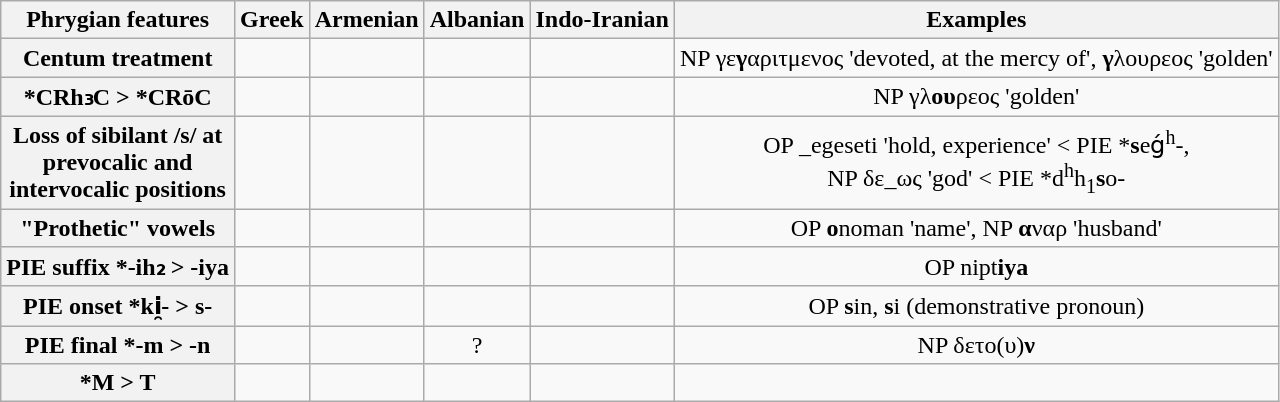<table class="wikitable" style="text-align: center">
<tr style="vertical-align: center;">
<th>Phrygian features</th>
<th>Greek</th>
<th>Armenian</th>
<th>Albanian</th>
<th>Indo-Iranian</th>
<th>Examples</th>
</tr>
<tr>
<th>Centum treatment</th>
<td></td>
<td></td>
<td></td>
<td></td>
<td>NP γε<strong>γ</strong>αριτμενος  'devoted,  at  the  mercy  of', <strong>γ</strong>λουρεος 'golden'</td>
</tr>
<tr>
<th>*CRh₃C > *CRōC</th>
<td></td>
<td></td>
<td></td>
<td></td>
<td>NP γλ<strong>ου</strong>ρεος 'golden'</td>
</tr>
<tr>
<th style=max-width:4em>Loss of sibilant /s/ at prevocalic and intervocalic positions</th>
<td></td>
<td></td>
<td></td>
<td></td>
<td>OP _egeseti 'hold, experience' < PIE *<strong>s</strong>eǵ<sup>h</sup>-,<br>NP δε_ως 'god' < PIE *d<sup>h</sup>h<sub>1</sub><strong>s</strong>o-</td>
</tr>
<tr>
<th>"Prothetic" vowels</th>
<td></td>
<td></td>
<td></td>
<td></td>
<td>OP <strong>o</strong>noman 'name', NP <strong>α</strong>ναρ 'husband'</td>
</tr>
<tr>
<th>PIE suffix *-ih₂ > -iya</th>
<td></td>
<td></td>
<td></td>
<td></td>
<td>OP nipt<strong>iya</strong></td>
</tr>
<tr>
<th>PIE onset *ki̯- > s-</th>
<td></td>
<td></td>
<td></td>
<td></td>
<td>OP <strong>s</strong>in, <strong>s</strong>i (demonstrative pronoun)</td>
</tr>
<tr>
<th>PIE final *-m > -n</th>
<td></td>
<td></td>
<td>?</td>
<td></td>
<td>NP δετο(υ)<strong>ν</strong></td>
</tr>
<tr>
<th>*M > T</th>
<td></td>
<td></td>
<td></td>
<td></td>
<td></td>
</tr>
</table>
